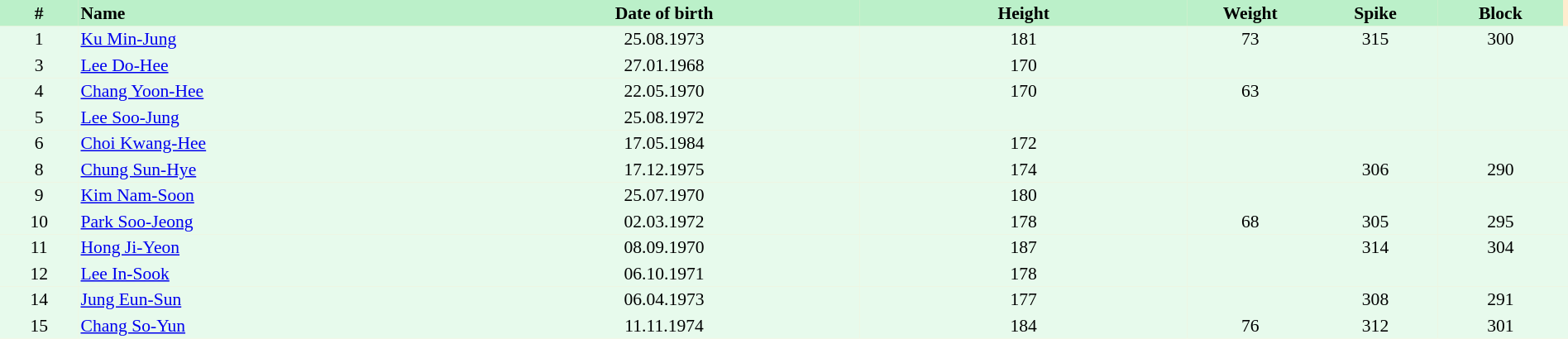<table border=0 cellpadding=2 cellspacing=0  |- bgcolor=#FFECCE style="text-align:center; font-size:90%;" width=100%>
<tr bgcolor=#BBF0C9>
<th width=5%>#</th>
<th width=25% align=left>Name</th>
<th width=25%>Date of birth</th>
<th width=21%>Height</th>
<th width=8%>Weight</th>
<th width=8%>Spike</th>
<th width=8%>Block</th>
</tr>
<tr bgcolor=#E7FAEC>
<td>1</td>
<td align=left><a href='#'>Ku Min-Jung</a></td>
<td>25.08.1973</td>
<td>181</td>
<td>73</td>
<td>315</td>
<td>300</td>
<td></td>
</tr>
<tr bgcolor=#E7FAEC>
<td>3</td>
<td align=left><a href='#'>Lee Do-Hee</a></td>
<td>27.01.1968</td>
<td>170</td>
<td></td>
<td></td>
<td></td>
<td></td>
</tr>
<tr bgcolor=#E7FAEC>
<td>4</td>
<td align=left><a href='#'>Chang Yoon-Hee</a></td>
<td>22.05.1970</td>
<td>170</td>
<td>63</td>
<td></td>
<td></td>
<td></td>
</tr>
<tr bgcolor=#E7FAEC>
<td>5</td>
<td align=left><a href='#'>Lee Soo-Jung</a></td>
<td>25.08.1972</td>
<td></td>
<td></td>
<td></td>
<td></td>
<td></td>
</tr>
<tr bgcolor=#E7FAEC>
<td>6</td>
<td align=left><a href='#'>Choi Kwang-Hee</a></td>
<td>17.05.1984</td>
<td>172</td>
<td></td>
<td></td>
<td></td>
<td></td>
</tr>
<tr bgcolor=#E7FAEC>
<td>8</td>
<td align=left><a href='#'>Chung Sun-Hye</a></td>
<td>17.12.1975</td>
<td>174</td>
<td></td>
<td>306</td>
<td>290</td>
<td></td>
</tr>
<tr bgcolor=#E7FAEC>
<td>9</td>
<td align=left><a href='#'>Kim Nam-Soon</a></td>
<td>25.07.1970</td>
<td>180</td>
<td></td>
<td></td>
<td></td>
<td></td>
</tr>
<tr bgcolor=#E7FAEC>
<td>10</td>
<td align=left><a href='#'>Park Soo-Jeong</a></td>
<td>02.03.1972</td>
<td>178</td>
<td>68</td>
<td>305</td>
<td>295</td>
<td></td>
</tr>
<tr bgcolor=#E7FAEC>
<td>11</td>
<td align=left><a href='#'>Hong Ji-Yeon</a></td>
<td>08.09.1970</td>
<td>187</td>
<td></td>
<td>314</td>
<td>304</td>
<td></td>
</tr>
<tr bgcolor=#E7FAEC>
<td>12</td>
<td align=left><a href='#'>Lee In-Sook</a></td>
<td>06.10.1971</td>
<td>178</td>
<td></td>
<td></td>
<td></td>
<td></td>
</tr>
<tr bgcolor=#E7FAEC>
<td>14</td>
<td align=left><a href='#'>Jung Eun-Sun</a></td>
<td>06.04.1973</td>
<td>177</td>
<td></td>
<td>308</td>
<td>291</td>
<td></td>
</tr>
<tr bgcolor=#E7FAEC>
<td>15</td>
<td align=left><a href='#'>Chang So-Yun</a></td>
<td>11.11.1974</td>
<td>184</td>
<td>76</td>
<td>312</td>
<td>301</td>
<td></td>
</tr>
</table>
